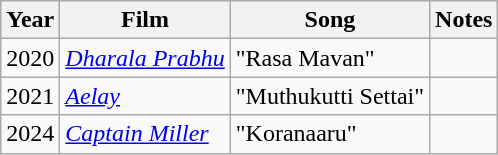<table class="wikitable">
<tr>
<th>Year</th>
<th>Film</th>
<th>Song</th>
<th>Notes</th>
</tr>
<tr>
<td>2020</td>
<td><em><a href='#'>Dharala Prabhu</a></em></td>
<td>"Rasa Mavan"</td>
<td></td>
</tr>
<tr>
<td>2021</td>
<td><em><a href='#'>Aelay</a></em></td>
<td>"Muthukutti Settai"</td>
<td></td>
</tr>
<tr>
<td>2024</td>
<td><em><a href='#'>Captain Miller</a></em></td>
<td>"Koranaaru"</td>
<td></td>
</tr>
</table>
